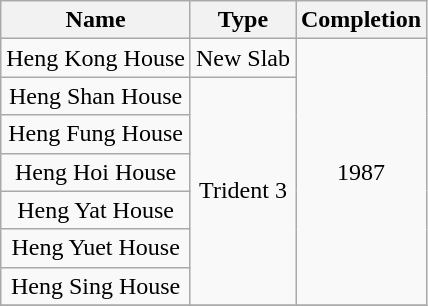<table class="wikitable" style="text-align: center">
<tr>
<th>Name</th>
<th>Type</th>
<th>Completion</th>
</tr>
<tr>
<td>Heng Kong House</td>
<td rowspan="1">New Slab</td>
<td rowspan="7">1987</td>
</tr>
<tr>
<td>Heng Shan House</td>
<td rowspan="6">Trident 3</td>
</tr>
<tr>
<td>Heng Fung House</td>
</tr>
<tr>
<td>Heng Hoi House</td>
</tr>
<tr>
<td>Heng Yat House</td>
</tr>
<tr>
<td>Heng Yuet House</td>
</tr>
<tr>
<td>Heng Sing House</td>
</tr>
<tr>
</tr>
</table>
